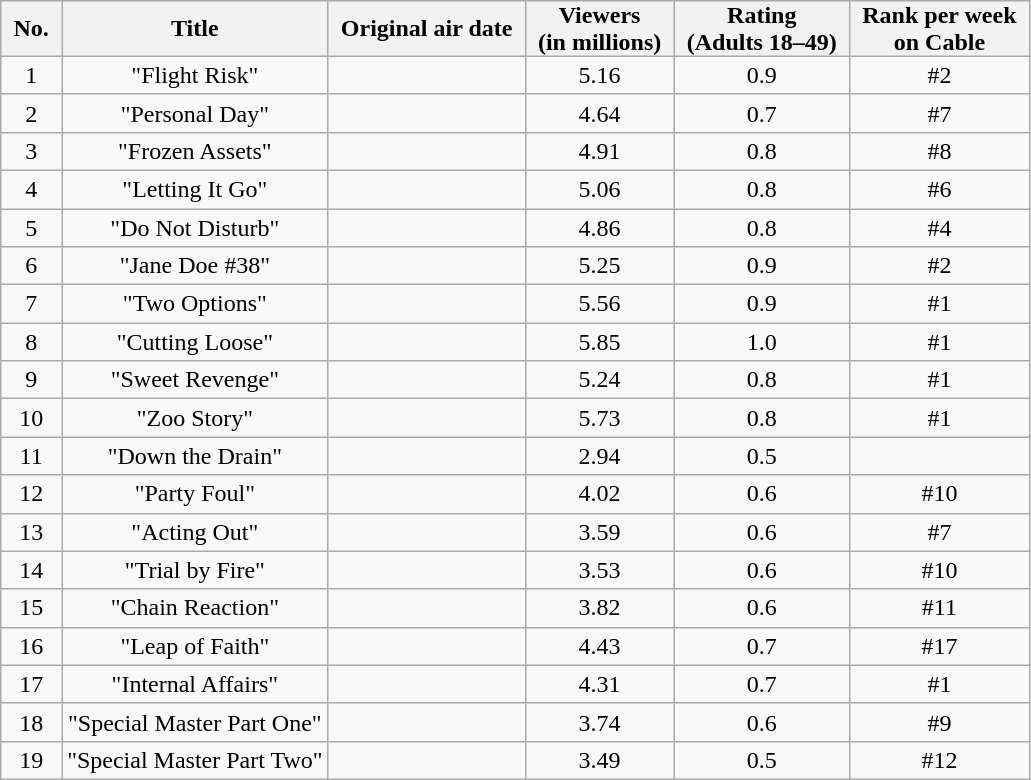<table class="wikitable" style="text-align:center;">
<tr>
<th style="padding: 0px 8px">No.</th>
<th style="padding: 0px 8px">Title</th>
<th style="padding: 0px 8px">Original air date</th>
<th style="padding: 0px 8px">Viewers<br>(in millions)</th>
<th style="padding: 0px 8px">Rating<br>(Adults 18–49)</th>
<th style="padding: 0px 8px">Rank per week<br>on Cable</th>
</tr>
<tr>
<td>1</td>
<td>"Flight Risk"</td>
<td></td>
<td>5.16</td>
<td>0.9</td>
<td>#2</td>
</tr>
<tr>
<td>2</td>
<td>"Personal Day"</td>
<td></td>
<td>4.64</td>
<td>0.7</td>
<td>#7</td>
</tr>
<tr>
<td>3</td>
<td>"Frozen Assets"</td>
<td></td>
<td>4.91</td>
<td>0.8</td>
<td>#8</td>
</tr>
<tr>
<td>4</td>
<td>"Letting It Go"</td>
<td></td>
<td>5.06</td>
<td>0.8</td>
<td>#6</td>
</tr>
<tr>
<td>5</td>
<td>"Do Not Disturb"</td>
<td></td>
<td>4.86</td>
<td>0.8</td>
<td>#4</td>
</tr>
<tr>
<td>6</td>
<td>"Jane Doe #38"</td>
<td></td>
<td>5.25</td>
<td>0.9</td>
<td>#2</td>
</tr>
<tr>
<td>7</td>
<td>"Two Options"</td>
<td></td>
<td>5.56</td>
<td>0.9</td>
<td>#1</td>
</tr>
<tr>
<td>8</td>
<td>"Cutting Loose"</td>
<td></td>
<td>5.85</td>
<td>1.0</td>
<td>#1</td>
</tr>
<tr>
<td>9</td>
<td>"Sweet Revenge"</td>
<td></td>
<td>5.24</td>
<td>0.8</td>
<td>#1</td>
</tr>
<tr>
<td>10</td>
<td>"Zoo Story"</td>
<td></td>
<td>5.73</td>
<td>0.8</td>
<td>#1</td>
</tr>
<tr>
<td>11</td>
<td>"Down the Drain"</td>
<td></td>
<td>2.94</td>
<td>0.5</td>
<td></td>
</tr>
<tr>
<td>12</td>
<td>"Party Foul"</td>
<td></td>
<td>4.02</td>
<td>0.6</td>
<td>#10</td>
</tr>
<tr>
<td>13</td>
<td>"Acting Out"</td>
<td></td>
<td>3.59</td>
<td>0.6</td>
<td>#7</td>
</tr>
<tr>
<td>14</td>
<td>"Trial by Fire"</td>
<td></td>
<td>3.53</td>
<td>0.6</td>
<td>#10</td>
</tr>
<tr>
<td>15</td>
<td>"Chain Reaction"</td>
<td></td>
<td>3.82</td>
<td>0.6</td>
<td>#11</td>
</tr>
<tr>
<td>16</td>
<td>"Leap of Faith"</td>
<td></td>
<td>4.43</td>
<td>0.7</td>
<td>#17</td>
</tr>
<tr>
<td>17</td>
<td>"Internal Affairs"</td>
<td></td>
<td>4.31</td>
<td>0.7</td>
<td>#1</td>
</tr>
<tr>
<td>18</td>
<td>"Special Master Part One"</td>
<td></td>
<td>3.74</td>
<td>0.6</td>
<td>#9</td>
</tr>
<tr>
<td>19</td>
<td>"Special Master Part Two"</td>
<td></td>
<td>3.49</td>
<td>0.5</td>
<td>#12</td>
</tr>
</table>
